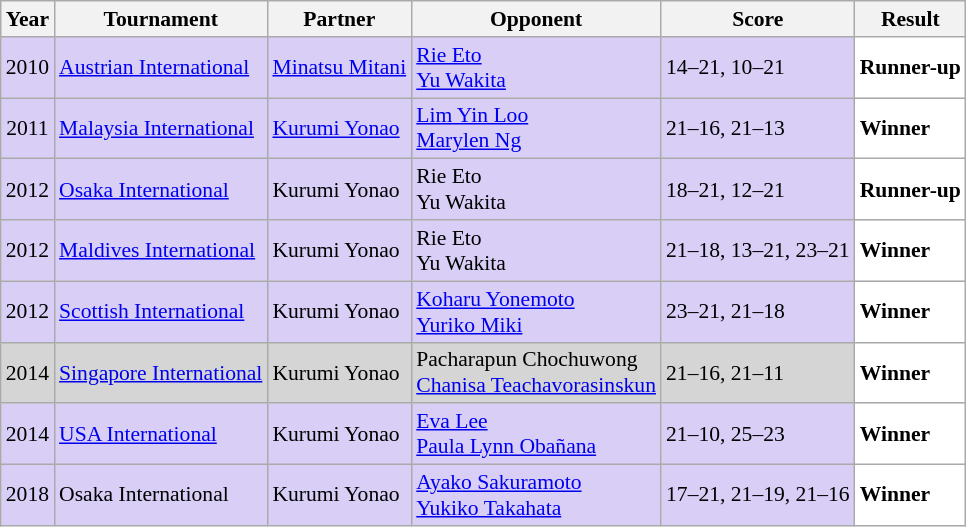<table class="sortable wikitable" style="font-size: 90%;">
<tr>
<th>Year</th>
<th>Tournament</th>
<th>Partner</th>
<th>Opponent</th>
<th>Score</th>
<th>Result</th>
</tr>
<tr style="background:#D8CEF6">
<td align="center">2010</td>
<td align="left"><a href='#'>Austrian International</a></td>
<td align="left"> <a href='#'>Minatsu Mitani</a></td>
<td align="left"> <a href='#'>Rie Eto</a> <br>  <a href='#'>Yu Wakita</a></td>
<td align="left">14–21, 10–21</td>
<td style="text-align:left; background:white"> <strong>Runner-up</strong></td>
</tr>
<tr style="background:#D8CEF6">
<td align="center">2011</td>
<td align="left"><a href='#'>Malaysia International</a></td>
<td align="left"> <a href='#'>Kurumi Yonao</a></td>
<td align="left"> <a href='#'>Lim Yin Loo</a> <br>  <a href='#'>Marylen Ng</a></td>
<td align="left">21–16, 21–13</td>
<td style="text-align:left; background:white"> <strong>Winner</strong></td>
</tr>
<tr style="background:#D8CEF6">
<td align="center">2012</td>
<td align="left"><a href='#'>Osaka International</a></td>
<td align="left"> Kurumi Yonao</td>
<td align="left"> Rie Eto <br>  Yu Wakita</td>
<td align="left">18–21, 12–21</td>
<td style="text-align:left; background:white"> <strong>Runner-up</strong></td>
</tr>
<tr style="background:#D8CEF6">
<td align="center">2012</td>
<td align="left"><a href='#'>Maldives International</a></td>
<td align="left"> Kurumi Yonao</td>
<td align="left"> Rie Eto <br>  Yu Wakita</td>
<td align="left">21–18, 13–21, 23–21</td>
<td style="text-align:left; background:white"> <strong>Winner</strong></td>
</tr>
<tr style="background:#D8CEF6">
<td align="center">2012</td>
<td align="left"><a href='#'>Scottish International</a></td>
<td align="left"> Kurumi Yonao</td>
<td align="left"> <a href='#'>Koharu Yonemoto</a> <br>  <a href='#'>Yuriko Miki</a></td>
<td align="left">23–21, 21–18</td>
<td style="text-align:left; background:white"> <strong>Winner</strong></td>
</tr>
<tr style="background:#D5D5D5">
<td align="center">2014</td>
<td align="left"><a href='#'>Singapore International</a></td>
<td align="left"> Kurumi Yonao</td>
<td align="left"> Pacharapun Chochuwong <br>  <a href='#'>Chanisa Teachavorasinskun</a></td>
<td align="left">21–16, 21–11</td>
<td style="text-align:left; background:white"> <strong>Winner</strong></td>
</tr>
<tr style="background:#D8CEF6">
<td align="center">2014</td>
<td align="left"><a href='#'>USA International</a></td>
<td align="left"> Kurumi Yonao</td>
<td align="left"> <a href='#'>Eva Lee</a> <br>  <a href='#'>Paula Lynn Obañana</a></td>
<td align="left">21–10, 25–23</td>
<td style="text-align:left; background:white"> <strong>Winner</strong></td>
</tr>
<tr style="background:#D8CEF6">
<td align="center">2018</td>
<td align="left">Osaka International</td>
<td align="left"> Kurumi Yonao</td>
<td align="left"> <a href='#'>Ayako Sakuramoto</a> <br>  <a href='#'>Yukiko Takahata</a></td>
<td align="left">17–21, 21–19, 21–16</td>
<td style="text-align:left; background:white"> <strong>Winner</strong></td>
</tr>
</table>
